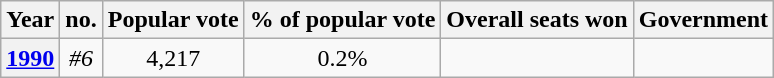<table class="wikitable" style="text-align:center">
<tr>
<th>Year</th>
<th>no.</th>
<th>Popular vote</th>
<th>% of popular vote</th>
<th>Overall seats won</th>
<th>Government</th>
</tr>
<tr>
<th><a href='#'>1990</a></th>
<td><em>#6</em></td>
<td>4,217</td>
<td>0.2%</td>
<td></td>
<td></td>
</tr>
</table>
